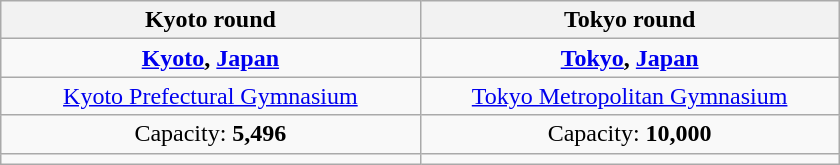<table class=wikitable style=text-align:center width=560>
<tr>
<th width=50%>Kyoto round</th>
<th width=50%>Tokyo round</th>
</tr>
<tr>
<td> <strong><a href='#'>Kyoto</a>, <a href='#'>Japan</a></strong></td>
<td> <strong><a href='#'>Tokyo</a>, <a href='#'>Japan</a></strong></td>
</tr>
<tr>
<td><a href='#'>Kyoto Prefectural Gymnasium</a></td>
<td><a href='#'>Tokyo Metropolitan Gymnasium</a></td>
</tr>
<tr>
<td>Capacity: <strong>5,496</strong></td>
<td>Capacity: <strong>10,000</strong></td>
</tr>
<tr>
<td></td>
<td></td>
</tr>
</table>
